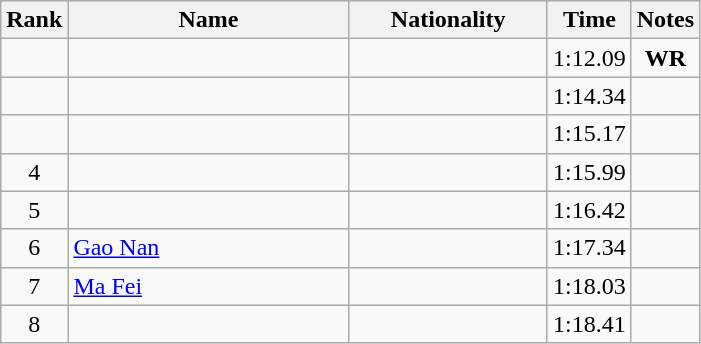<table class="wikitable sortable" style="text-align:center">
<tr>
<th>Rank</th>
<th style="width:180px">Name</th>
<th style="width:125px">Nationality</th>
<th>Time</th>
<th>Notes</th>
</tr>
<tr>
<td></td>
<td style="text-align:left;"></td>
<td style="text-align:left;"></td>
<td>1:12.09</td>
<td><strong>WR</strong></td>
</tr>
<tr>
<td></td>
<td style="text-align:left;"></td>
<td style="text-align:left;"></td>
<td>1:14.34</td>
<td></td>
</tr>
<tr>
<td></td>
<td style="text-align:left;"></td>
<td style="text-align:left;"></td>
<td>1:15.17</td>
<td></td>
</tr>
<tr>
<td>4</td>
<td style="text-align:left;"></td>
<td style="text-align:left;"></td>
<td>1:15.99</td>
<td></td>
</tr>
<tr>
<td>5</td>
<td style="text-align:left;"></td>
<td style="text-align:left;"></td>
<td>1:16.42</td>
<td></td>
</tr>
<tr>
<td>6</td>
<td style="text-align:left;"><a href='#'>Gao Nan</a></td>
<td style="text-align:left;"></td>
<td>1:17.34</td>
<td></td>
</tr>
<tr>
<td>7</td>
<td style="text-align:left;"><a href='#'>Ma Fei</a></td>
<td style="text-align:left;"></td>
<td>1:18.03</td>
<td></td>
</tr>
<tr>
<td>8</td>
<td style="text-align:left;"></td>
<td style="text-align:left;"></td>
<td>1:18.41</td>
<td></td>
</tr>
</table>
